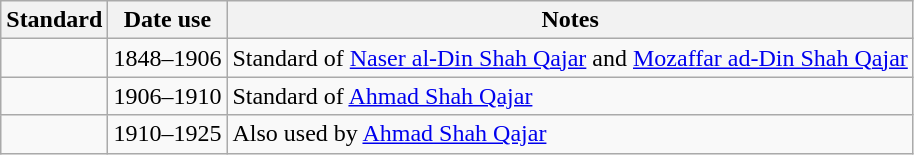<table class="wikitable">
<tr>
<th>Standard</th>
<th>Date use</th>
<th>Notes</th>
</tr>
<tr>
<td></td>
<td>1848–1906</td>
<td>Standard of <a href='#'>Naser al-Din Shah Qajar</a> and <a href='#'>Mozaffar ad-Din Shah Qajar</a></td>
</tr>
<tr>
<td></td>
<td>1906–1910</td>
<td>Standard of <a href='#'>Ahmad Shah Qajar</a></td>
</tr>
<tr>
<td></td>
<td>1910–1925</td>
<td>Also used by <a href='#'>Ahmad Shah Qajar</a></td>
</tr>
</table>
